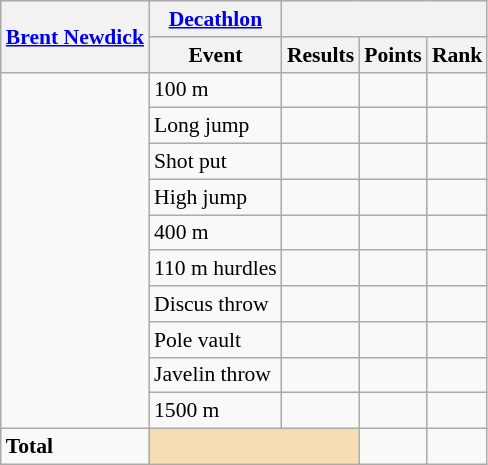<table class=wikitable style="font-size:90%;">
<tr>
<th rowspan="2"><strong><a href='#'>Brent Newdick</a></strong></th>
<th><a href='#'>Decathlon</a></th>
<th colspan="3"></th>
</tr>
<tr>
<th>Event</th>
<th>Results</th>
<th>Points</th>
<th>Rank</th>
</tr>
<tr style="border-top: single;">
<td rowspan="10"></td>
<td>100 m</td>
<td align=center></td>
<td align=center></td>
<td align=center></td>
</tr>
<tr>
<td>Long jump</td>
<td align=center></td>
<td align=center></td>
<td align=center></td>
</tr>
<tr>
<td>Shot put</td>
<td align=center></td>
<td align=center></td>
<td align=center></td>
</tr>
<tr>
<td>High jump</td>
<td align=center></td>
<td align=center></td>
<td align=center></td>
</tr>
<tr>
<td>400 m</td>
<td align=center></td>
<td align=center></td>
<td align=center></td>
</tr>
<tr>
<td>110 m hurdles</td>
<td align=center></td>
<td align=center></td>
<td align=center></td>
</tr>
<tr>
<td>Discus throw</td>
<td align=center></td>
<td align=center></td>
<td align=center></td>
</tr>
<tr>
<td>Pole vault</td>
<td align=center></td>
<td align=center></td>
<td align=center></td>
</tr>
<tr>
<td>Javelin throw</td>
<td align=center></td>
<td align=center></td>
<td align=center></td>
</tr>
<tr>
<td>1500 m</td>
<td align=center></td>
<td align=center></td>
<td align=center></td>
</tr>
<tr style="border-top: single;">
<td><strong>Total</strong></td>
<td colspan="2" style="background:wheat;"></td>
<td align=center></td>
<td align=center></td>
</tr>
</table>
